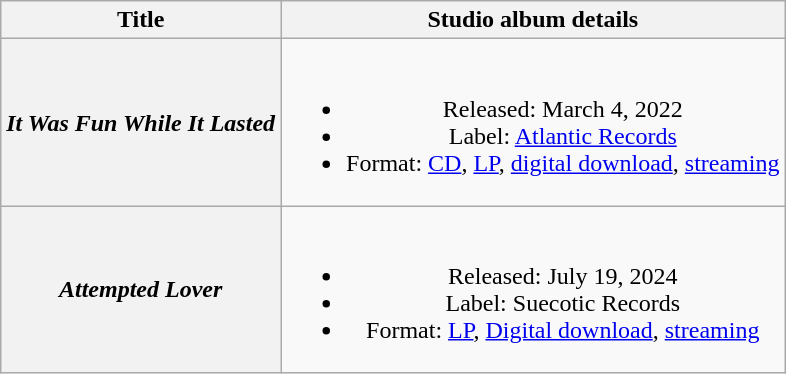<table class="wikitable plainrowheaders" style="text-align:center;">
<tr>
<th scope="col" scope="col">Title</th>
<th scope="col" scope="col";">Studio album details</th>
</tr>
<tr>
<th scope="row"><em>It Was Fun While It Lasted</em></th>
<td><br><ul><li>Released: March 4, 2022</li><li>Label: <a href='#'>Atlantic Records</a></li><li>Format: <a href='#'>CD</a>, <a href='#'>LP</a>, <a href='#'>digital download</a>, <a href='#'>streaming</a></li></ul></td>
</tr>
<tr>
<th scope="row"><em>Attempted Lover</em></th>
<td><br><ul><li>Released: July 19, 2024</li><li>Label: Suecotic Records</li><li>Format: <a href='#'>LP</a>, <a href='#'>Digital download</a>, <a href='#'>streaming</a></li></ul></td>
</tr>
</table>
